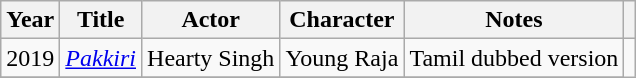<table class="wikitable">
<tr>
<th>Year</th>
<th>Title</th>
<th>Actor</th>
<th>Character</th>
<th>Notes</th>
<th class="unsortable"></th>
</tr>
<tr>
<td>2019</td>
<td><em><a href='#'>Pakkiri</a></em></td>
<td>Hearty Singh</td>
<td>Young Raja</td>
<td>Tamil dubbed version</td>
</tr>
<tr>
</tr>
</table>
